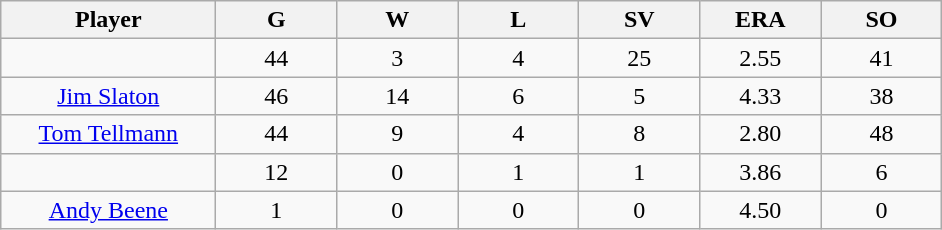<table class="wikitable sortable">
<tr>
<th bgcolor="#DDDDFF" width="16%">Player</th>
<th bgcolor="#DDDDFF" width="9%">G</th>
<th bgcolor="#DDDDFF" width="9%">W</th>
<th bgcolor="#DDDDFF" width="9%">L</th>
<th bgcolor="#DDDDFF" width="9%">SV</th>
<th bgcolor="#DDDDFF" width="9%">ERA</th>
<th bgcolor="#DDDDFF" width="9%">SO</th>
</tr>
<tr align="center">
<td></td>
<td>44</td>
<td>3</td>
<td>4</td>
<td>25</td>
<td>2.55</td>
<td>41</td>
</tr>
<tr align="center">
<td><a href='#'>Jim Slaton</a></td>
<td>46</td>
<td>14</td>
<td>6</td>
<td>5</td>
<td>4.33</td>
<td>38</td>
</tr>
<tr align=center>
<td><a href='#'>Tom Tellmann</a></td>
<td>44</td>
<td>9</td>
<td>4</td>
<td>8</td>
<td>2.80</td>
<td>48</td>
</tr>
<tr align=center>
<td></td>
<td>12</td>
<td>0</td>
<td>1</td>
<td>1</td>
<td>3.86</td>
<td>6</td>
</tr>
<tr align="center">
<td><a href='#'>Andy Beene</a></td>
<td>1</td>
<td>0</td>
<td>0</td>
<td>0</td>
<td>4.50</td>
<td>0</td>
</tr>
</table>
